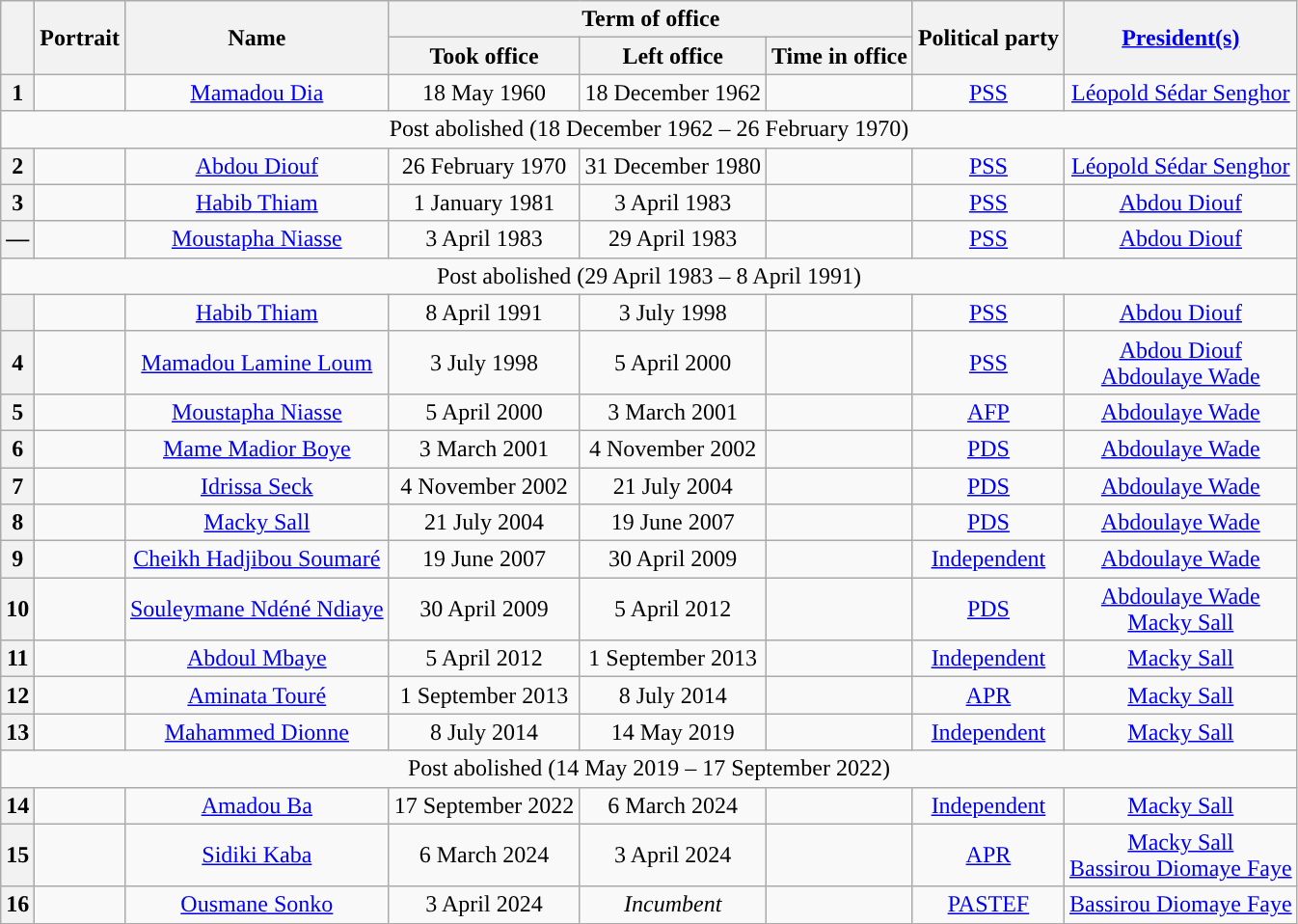<table class="wikitable" style="text-align:center">
<tr>
<th rowspan="2"></th>
<th rowspan="2">Portrait</th>
<th rowspan="2">Name<br></th>
<th colspan="3">Term of office</th>
<th rowspan="2">Political party</th>
<th rowspan="2"><a href='#'>President(s)</a></th>
</tr>
<tr>
<th>Took office</th>
<th>Left office</th>
<th>Time in office</th>
</tr>
<tr>
<th style="background-color:">1</th>
<td></td>
<td><a href='#'>Mamadou Dia</a><br></td>
<td>18 May 1960</td>
<td>18 December 1962</td>
<td></td>
<td><a href='#'>PSS</a></td>
<td><a href='#'>Léopold Sédar Senghor</a></td>
</tr>
<tr>
<td colspan="8">Post abolished (18 December 1962 – 26 February 1970)</td>
</tr>
<tr>
<th style="background-color:">2</th>
<td></td>
<td><a href='#'>Abdou Diouf</a><br></td>
<td>26 February 1970</td>
<td>31 December 1980</td>
<td></td>
<td><a href='#'>PSS</a></td>
<td><a href='#'>Léopold Sédar Senghor</a></td>
</tr>
<tr>
<th style="background-color:">3</th>
<td></td>
<td><a href='#'>Habib Thiam</a><br></td>
<td>1 January 1981</td>
<td>3 April 1983</td>
<td></td>
<td><a href='#'>PSS</a></td>
<td><a href='#'>Abdou Diouf</a></td>
</tr>
<tr>
<th style="background-color:">—</th>
<td></td>
<td><a href='#'>Moustapha Niasse</a><br></td>
<td>3 April 1983</td>
<td>29 April 1983</td>
<td></td>
<td><a href='#'>PSS</a></td>
<td><a href='#'>Abdou Diouf</a></td>
</tr>
<tr>
<td colspan="8">Post abolished (29 April 1983 – 8 April 1991)</td>
</tr>
<tr>
<th style="background-color:"></th>
<td></td>
<td><a href='#'>Habib Thiam</a><br></td>
<td>8 April 1991</td>
<td>3 July 1998</td>
<td></td>
<td><a href='#'>PSS</a></td>
<td><a href='#'>Abdou Diouf</a></td>
</tr>
<tr>
<th style="background-color:">4</th>
<td></td>
<td><a href='#'>Mamadou Lamine Loum</a><br></td>
<td>3 July 1998</td>
<td>5 April 2000</td>
<td></td>
<td><a href='#'>PSS</a></td>
<td><a href='#'>Abdou Diouf</a><br><a href='#'>Abdoulaye Wade</a></td>
</tr>
<tr>
<th style="background-color:">5</th>
<td></td>
<td><a href='#'>Moustapha Niasse</a><br></td>
<td>5 April 2000</td>
<td>3 March 2001</td>
<td></td>
<td><a href='#'>AFP</a></td>
<td><a href='#'>Abdoulaye Wade</a></td>
</tr>
<tr>
<th style="background-color:">6</th>
<td></td>
<td><a href='#'>Mame Madior Boye</a><br></td>
<td>3 March 2001</td>
<td>4 November 2002</td>
<td></td>
<td><a href='#'>PDS</a></td>
<td><a href='#'>Abdoulaye Wade</a></td>
</tr>
<tr>
<th style="background-color:">7</th>
<td></td>
<td><a href='#'>Idrissa Seck</a><br></td>
<td>4 November 2002</td>
<td>21 July 2004</td>
<td></td>
<td><a href='#'>PDS</a></td>
<td><a href='#'>Abdoulaye Wade</a></td>
</tr>
<tr>
<th style="background-color:">8</th>
<td></td>
<td><a href='#'>Macky Sall</a><br></td>
<td>21 July 2004</td>
<td>19 June 2007</td>
<td></td>
<td><a href='#'>PDS</a></td>
<td><a href='#'>Abdoulaye Wade</a></td>
</tr>
<tr>
<th style="background-color:">9</th>
<td></td>
<td><a href='#'>Cheikh Hadjibou Soumaré</a><br></td>
<td>19 June 2007</td>
<td>30 April 2009</td>
<td></td>
<td><a href='#'>Independent</a></td>
<td><a href='#'>Abdoulaye Wade</a></td>
</tr>
<tr>
<th style="background-color:">10</th>
<td></td>
<td><a href='#'>Souleymane Ndéné Ndiaye</a><br></td>
<td>30 April 2009</td>
<td>5 April 2012</td>
<td></td>
<td><a href='#'>PDS</a></td>
<td><a href='#'>Abdoulaye Wade</a><br><a href='#'>Macky Sall</a></td>
</tr>
<tr>
<th style="background-color:">11</th>
<td></td>
<td><a href='#'>Abdoul Mbaye</a><br></td>
<td>5 April 2012</td>
<td>1 September 2013</td>
<td></td>
<td><a href='#'>Independent</a></td>
<td><a href='#'>Macky Sall</a></td>
</tr>
<tr>
<th style="background-color:">12</th>
<td></td>
<td><a href='#'>Aminata Touré</a><br></td>
<td>1 September 2013</td>
<td>8 July 2014</td>
<td></td>
<td><a href='#'>APR</a></td>
<td><a href='#'>Macky Sall</a></td>
</tr>
<tr>
<th style="background-color:">13</th>
<td></td>
<td><a href='#'>Mahammed Dionne</a><br></td>
<td>8 July 2014</td>
<td>14 May 2019</td>
<td></td>
<td><a href='#'>Independent</a></td>
<td><a href='#'>Macky Sall</a></td>
</tr>
<tr>
<td colspan="8">Post abolished (14 May 2019 – 17 September 2022)</td>
</tr>
<tr>
<th style="background-color:">14</th>
<td></td>
<td><a href='#'>Amadou Ba</a><br></td>
<td>17 September 2022</td>
<td>6 March 2024</td>
<td></td>
<td><a href='#'>Independent</a></td>
<td><a href='#'>Macky Sall</a></td>
</tr>
<tr>
<th style="background-color:">15</th>
<td></td>
<td><a href='#'>Sidiki Kaba</a><br></td>
<td>6 March 2024</td>
<td>3 April 2024</td>
<td></td>
<td><a href='#'>APR</a></td>
<td><a href='#'>Macky Sall</a><br><a href='#'>Bassirou Diomaye Faye</a></td>
</tr>
<tr>
<th style="background-color:">16</th>
<td></td>
<td><a href='#'>Ousmane Sonko</a><br></td>
<td>3 April 2024</td>
<td><em>Incumbent</em></td>
<td></td>
<td><a href='#'>PASTEF</a></td>
<td><a href='#'>Bassirou Diomaye Faye</a></td>
</tr>
</table>
